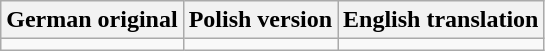<table class="wikitable">
<tr>
<th>German original</th>
<th>Polish version</th>
<th>English translation</th>
</tr>
<tr style="white-space:nowrap; vertical-align:top; text-align:center;">
<td></td>
<td></td>
<td></td>
</tr>
</table>
